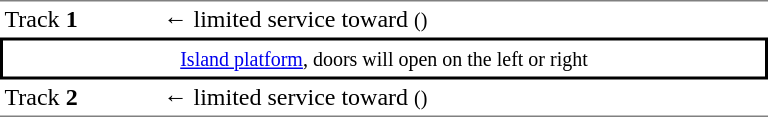<table border=0 cellspacing=0 cellpadding=3>
<tr>
<td style="border-top:solid 1px gray;" width=100>Track <strong>1</strong></td>
<td style="border-top:solid 1px gray;" width=400>←  limited service toward  <small>()</small></td>
</tr>
<tr>
<td style="border-top:solid 2px black;border-right:solid 2px black;border-left:solid 2px black;border-bottom:solid 2px black;text-align:center;" colspan=2><small><a href='#'>Island platform</a>, doors will open on the left or right </small></td>
</tr>
<tr>
<td style="border-bottom:solid 1px gray;">Track <strong>2</strong></td>
<td style="border-bottom:solid 1px gray;">←  limited service toward  <small>()</small></td>
</tr>
</table>
